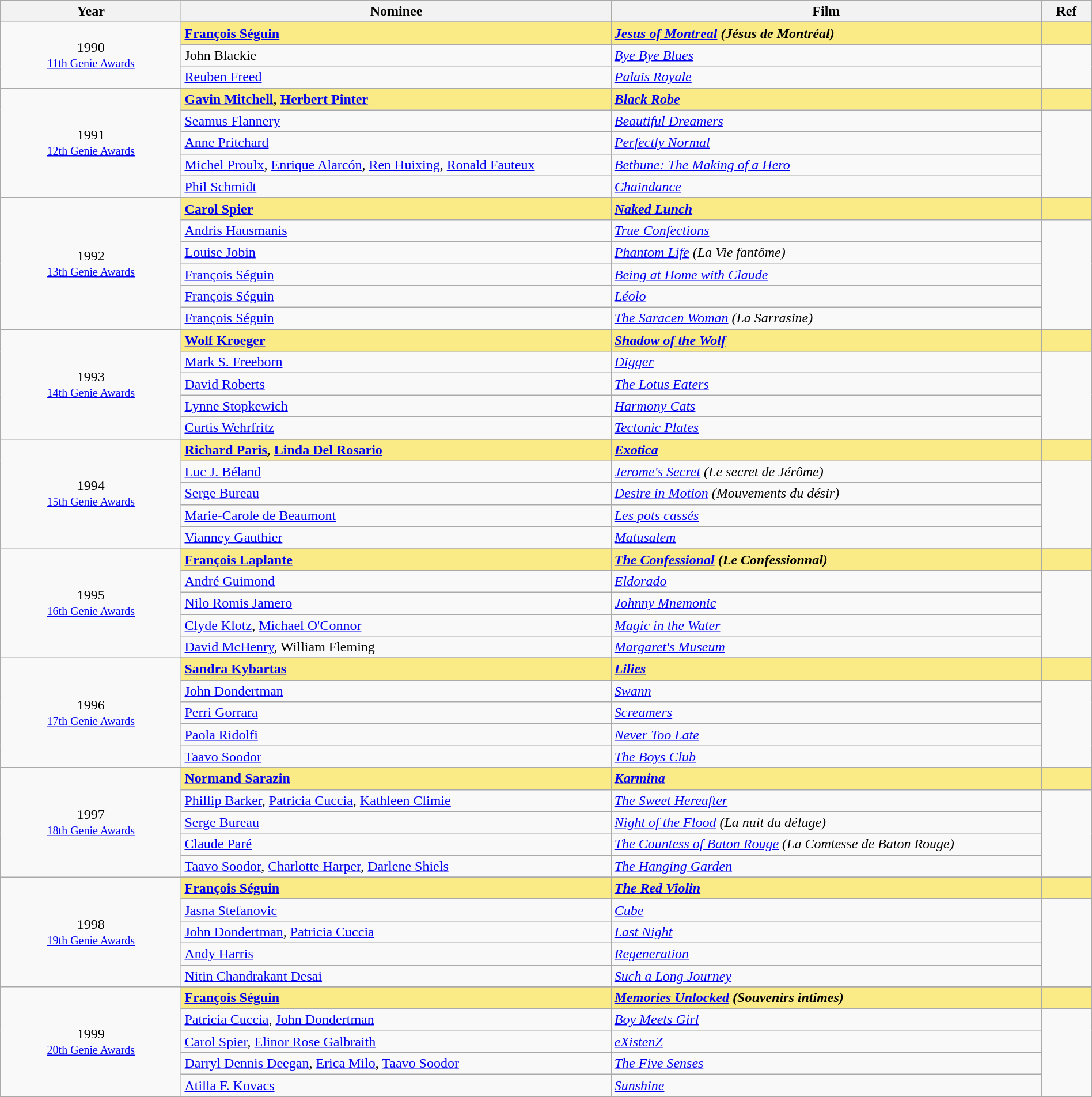<table class="wikitable" style="width:100%;">
<tr style="background:#bebebe;">
<th style="width:8%;">Year</th>
<th style="width:19%;">Nominee</th>
<th style="width:19%;">Film</th>
<th style="width:2%;">Ref</th>
</tr>
<tr>
<td rowspan="4" align="center">1990 <br> <small><a href='#'>11th Genie Awards</a></small></td>
</tr>
<tr style="background:#FAEB86;">
<td><strong><a href='#'>François Séguin</a></strong></td>
<td><strong><em><a href='#'>Jesus of Montreal</a> (Jésus de Montréal)</em></strong></td>
<td></td>
</tr>
<tr>
<td>John Blackie</td>
<td><em><a href='#'>Bye Bye Blues</a></em></td>
<td rowspan=2></td>
</tr>
<tr>
<td><a href='#'>Reuben Freed</a></td>
<td><em><a href='#'>Palais Royale</a></em></td>
</tr>
<tr>
<td rowspan="6" align="center">1991 <br> <small><a href='#'>12th Genie Awards</a></small></td>
</tr>
<tr style="background:#FAEB86;">
<td><strong><a href='#'>Gavin Mitchell</a>, <a href='#'>Herbert Pinter</a></strong></td>
<td><strong><em><a href='#'>Black Robe</a></em></strong></td>
<td></td>
</tr>
<tr>
<td><a href='#'>Seamus Flannery</a></td>
<td><em><a href='#'>Beautiful Dreamers</a></em></td>
<td rowspan=4></td>
</tr>
<tr>
<td><a href='#'>Anne Pritchard</a></td>
<td><em><a href='#'>Perfectly Normal</a></em></td>
</tr>
<tr>
<td><a href='#'>Michel Proulx</a>, <a href='#'>Enrique Alarcón</a>, <a href='#'>Ren Huixing</a>, <a href='#'>Ronald Fauteux</a></td>
<td><em><a href='#'>Bethune: The Making of a Hero</a></em></td>
</tr>
<tr>
<td><a href='#'>Phil Schmidt</a></td>
<td><em><a href='#'>Chaindance</a></em></td>
</tr>
<tr>
<td rowspan="7" align="center">1992 <br> <small><a href='#'>13th Genie Awards</a></small></td>
</tr>
<tr style="background:#FAEB86;">
<td><strong><a href='#'>Carol Spier</a></strong></td>
<td><strong><em><a href='#'>Naked Lunch</a></em></strong></td>
<td></td>
</tr>
<tr>
<td><a href='#'>Andris Hausmanis</a></td>
<td><em><a href='#'>True Confections</a></em></td>
<td rowspan=5></td>
</tr>
<tr>
<td><a href='#'>Louise Jobin</a></td>
<td><em><a href='#'>Phantom Life</a> (La Vie fantôme)</em></td>
</tr>
<tr>
<td><a href='#'>François Séguin</a></td>
<td><em><a href='#'>Being at Home with Claude</a></em></td>
</tr>
<tr>
<td><a href='#'>François Séguin</a></td>
<td><em><a href='#'>Léolo</a></em></td>
</tr>
<tr>
<td><a href='#'>François Séguin</a></td>
<td><em><a href='#'>The Saracen Woman</a> (La Sarrasine)</em></td>
</tr>
<tr>
<td rowspan="6" align="center">1993 <br> <small><a href='#'>14th Genie Awards</a></small></td>
</tr>
<tr style="background:#FAEB86;">
<td><strong><a href='#'>Wolf Kroeger</a></strong></td>
<td><strong><em><a href='#'>Shadow of the Wolf</a></em></strong></td>
<td></td>
</tr>
<tr>
<td><a href='#'>Mark S. Freeborn</a></td>
<td><em><a href='#'>Digger</a></em></td>
<td rowspan=4></td>
</tr>
<tr>
<td><a href='#'>David Roberts</a></td>
<td><em><a href='#'>The Lotus Eaters</a></em></td>
</tr>
<tr>
<td><a href='#'>Lynne Stopkewich</a></td>
<td><em><a href='#'>Harmony Cats</a></em></td>
</tr>
<tr>
<td><a href='#'>Curtis Wehrfritz</a></td>
<td><em><a href='#'>Tectonic Plates</a></em></td>
</tr>
<tr>
<td rowspan="6" align="center">1994 <br> <small><a href='#'>15th Genie Awards</a></small></td>
</tr>
<tr style="background:#FAEB86;">
<td><strong><a href='#'>Richard Paris</a>, <a href='#'>Linda Del Rosario</a></strong></td>
<td><strong><em><a href='#'>Exotica</a></em></strong></td>
<td></td>
</tr>
<tr>
<td><a href='#'>Luc J. Béland</a></td>
<td><em><a href='#'>Jerome's Secret</a> (Le secret de Jérôme)</em></td>
<td rowspan=4></td>
</tr>
<tr>
<td><a href='#'>Serge Bureau</a></td>
<td><em><a href='#'>Desire in Motion</a> (Mouvements du désir)</em></td>
</tr>
<tr>
<td><a href='#'>Marie-Carole de Beaumont</a></td>
<td><em><a href='#'>Les pots cassés</a></em></td>
</tr>
<tr>
<td><a href='#'>Vianney Gauthier</a></td>
<td><em><a href='#'>Matusalem</a></em></td>
</tr>
<tr>
<td rowspan="6" align="center">1995 <br> <small><a href='#'>16th Genie Awards</a></small></td>
</tr>
<tr style="background:#FAEB86;">
<td><strong><a href='#'>François Laplante</a></strong></td>
<td><strong><em><a href='#'>The Confessional</a> (Le Confessionnal)</em></strong></td>
<td></td>
</tr>
<tr>
<td><a href='#'>André Guimond</a></td>
<td><em><a href='#'>Eldorado</a></em></td>
<td rowspan=4></td>
</tr>
<tr>
<td><a href='#'>Nilo Romis Jamero</a></td>
<td><em><a href='#'>Johnny Mnemonic</a></em></td>
</tr>
<tr>
<td><a href='#'>Clyde Klotz</a>, <a href='#'>Michael O'Connor</a></td>
<td><em><a href='#'>Magic in the Water</a></em></td>
</tr>
<tr>
<td><a href='#'>David McHenry</a>, William Fleming</td>
<td><em><a href='#'>Margaret's Museum</a></em></td>
</tr>
<tr>
<td rowspan="6" align="center">1996 <br> <small><a href='#'>17th Genie Awards</a></small></td>
</tr>
<tr style="background:#FAEB86;">
<td><strong><a href='#'>Sandra Kybartas</a></strong></td>
<td><strong><em><a href='#'>Lilies</a></em></strong></td>
<td></td>
</tr>
<tr>
<td><a href='#'>John Dondertman</a></td>
<td><em><a href='#'>Swann</a></em></td>
<td rowspan=4></td>
</tr>
<tr>
<td><a href='#'>Perri Gorrara</a></td>
<td><em><a href='#'>Screamers</a></em></td>
</tr>
<tr>
<td><a href='#'>Paola Ridolfi</a></td>
<td><em><a href='#'>Never Too Late</a></em></td>
</tr>
<tr>
<td><a href='#'>Taavo Soodor</a></td>
<td><em><a href='#'>The Boys Club</a></em></td>
</tr>
<tr>
<td rowspan="6" align="center">1997 <br> <small><a href='#'>18th Genie Awards</a></small></td>
</tr>
<tr style="background:#FAEB86;">
<td><strong><a href='#'>Normand Sarazin</a></strong></td>
<td><strong><em><a href='#'>Karmina</a></em></strong></td>
<td></td>
</tr>
<tr>
<td><a href='#'>Phillip Barker</a>, <a href='#'>Patricia Cuccia</a>, <a href='#'>Kathleen Climie</a></td>
<td><em><a href='#'>The Sweet Hereafter</a></em></td>
<td rowspan=4></td>
</tr>
<tr>
<td><a href='#'>Serge Bureau</a></td>
<td><em><a href='#'>Night of the Flood</a> (La nuit du déluge)</em></td>
</tr>
<tr>
<td><a href='#'>Claude Paré</a></td>
<td><em><a href='#'>The Countess of Baton Rouge</a> (La Comtesse de Baton Rouge)</em></td>
</tr>
<tr>
<td><a href='#'>Taavo Soodor</a>, <a href='#'>Charlotte Harper</a>, <a href='#'>Darlene Shiels</a></td>
<td><em><a href='#'>The Hanging Garden</a></em></td>
</tr>
<tr>
<td rowspan="6" align="center">1998 <br> <small><a href='#'>19th Genie Awards</a></small></td>
</tr>
<tr style="background:#FAEB86;">
<td><strong><a href='#'>François Séguin</a></strong></td>
<td><strong><em><a href='#'>The Red Violin</a></em></strong></td>
<td></td>
</tr>
<tr>
<td><a href='#'>Jasna Stefanovic</a></td>
<td><em><a href='#'>Cube</a></em></td>
<td rowspan=4></td>
</tr>
<tr>
<td><a href='#'>John Dondertman</a>, <a href='#'>Patricia Cuccia</a></td>
<td><em><a href='#'>Last Night</a></em></td>
</tr>
<tr>
<td><a href='#'>Andy Harris</a></td>
<td><em><a href='#'>Regeneration</a></em></td>
</tr>
<tr>
<td><a href='#'>Nitin Chandrakant Desai</a></td>
<td><em><a href='#'>Such a Long Journey</a></em></td>
</tr>
<tr>
<td rowspan="6" align="center">1999 <br> <small><a href='#'>20th Genie Awards</a></small></td>
</tr>
<tr style="background:#FAEB86;">
<td><strong><a href='#'>François Séguin</a></strong></td>
<td><strong><em><a href='#'>Memories Unlocked</a> (Souvenirs intimes)</em></strong></td>
<td></td>
</tr>
<tr>
<td><a href='#'>Patricia Cuccia</a>, <a href='#'>John Dondertman</a></td>
<td><em><a href='#'>Boy Meets Girl</a></em></td>
<td rowspan=4></td>
</tr>
<tr>
<td><a href='#'>Carol Spier</a>, <a href='#'>Elinor Rose Galbraith</a></td>
<td><em><a href='#'>eXistenZ</a></em></td>
</tr>
<tr>
<td><a href='#'>Darryl Dennis Deegan</a>, <a href='#'>Erica Milo</a>, <a href='#'>Taavo Soodor</a></td>
<td><em><a href='#'>The Five Senses</a></em></td>
</tr>
<tr>
<td><a href='#'>Atilla F. Kovacs</a></td>
<td><em><a href='#'>Sunshine</a></em></td>
</tr>
</table>
